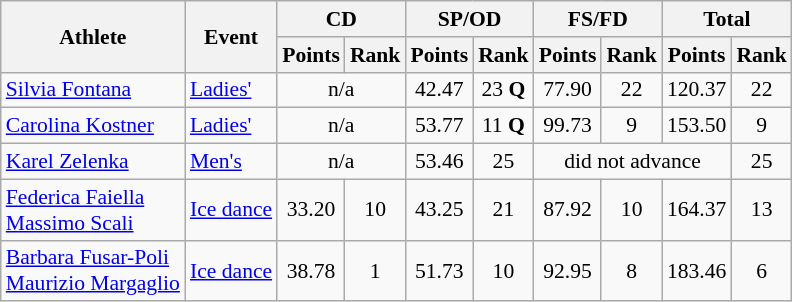<table class="wikitable" style="font-size:90%">
<tr>
<th rowspan="2">Athlete</th>
<th rowspan="2">Event</th>
<th colspan="2">CD</th>
<th colspan="2">SP/OD</th>
<th colspan="2">FS/FD</th>
<th colspan="2">Total</th>
</tr>
<tr>
<th>Points</th>
<th>Rank</th>
<th>Points</th>
<th>Rank</th>
<th>Points</th>
<th>Rank</th>
<th>Points</th>
<th>Rank</th>
</tr>
<tr>
<td><a href='#'>Silvia Fontana</a></td>
<td><a href='#'>Ladies'</a></td>
<td colspan=2 align="center">n/a</td>
<td align="center">42.47</td>
<td align="center">23 <strong>Q</strong></td>
<td align="center">77.90</td>
<td align="center">22</td>
<td align="center">120.37</td>
<td align="center">22</td>
</tr>
<tr>
<td><a href='#'>Carolina Kostner</a></td>
<td><a href='#'>Ladies'</a></td>
<td colspan=2 align="center">n/a</td>
<td align="center">53.77</td>
<td align="center">11 <strong>Q</strong></td>
<td align="center">99.73</td>
<td align="center">9</td>
<td align="center">153.50</td>
<td align="center">9</td>
</tr>
<tr>
<td><a href='#'>Karel Zelenka</a></td>
<td><a href='#'>Men's</a></td>
<td colspan=2 align="center">n/a</td>
<td align="center">53.46</td>
<td align="center">25</td>
<td colspan=3 align="center">did not advance</td>
<td align="center">25</td>
</tr>
<tr>
<td><a href='#'>Federica Faiella</a> <br> <a href='#'>Massimo Scali</a></td>
<td><a href='#'>Ice dance</a></td>
<td align="center">33.20</td>
<td align="center">10</td>
<td align="center">43.25</td>
<td align="center">21</td>
<td align="center">87.92</td>
<td align="center">10</td>
<td align="center">164.37</td>
<td align="center">13</td>
</tr>
<tr>
<td><a href='#'>Barbara Fusar-Poli</a> <br> <a href='#'>Maurizio Margaglio</a></td>
<td><a href='#'>Ice dance</a></td>
<td align="center">38.78</td>
<td align="center">1</td>
<td align="center">51.73</td>
<td align="center">10</td>
<td align="center">92.95</td>
<td align="center">8</td>
<td align="center">183.46</td>
<td align="center">6</td>
</tr>
</table>
